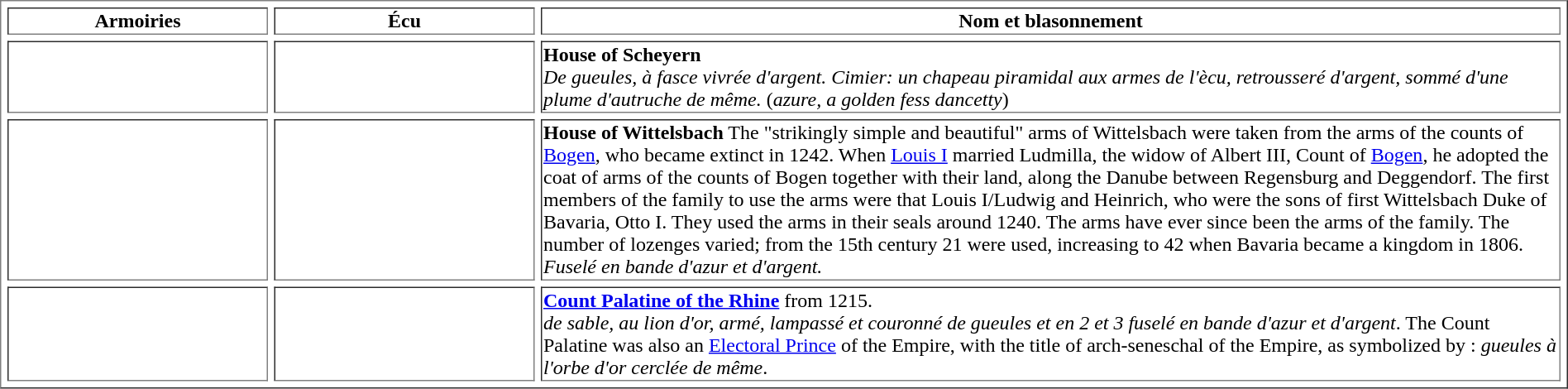<table border=1 cellspacing=5 width="100%">
<tr style="vertical-align:top; text-align:center">
<td width="206"><strong>Armoiries</strong></td>
<td width="206"><strong>Écu</strong></td>
<td><strong>Nom et blasonnement</strong></td>
</tr>
<tr style="vertical-align:top">
<td style="text-align:center"></td>
<td style="text-align:center"></td>
<td><strong>House of Scheyern</strong><br><em>De gueules, à fasce vivrée d'argent.  Cimier:  un chapeau piramidal aux armes de l'ècu, retrousseré d'argent, sommé d'une plume d'autruche de même.</em> (<em>azure, a golden fess dancetty</em>)</td>
</tr>
<tr style="vertical-align:top">
<td style="text-align:center"></td>
<td style="text-align:center"></td>
<td><strong>House of Wittelsbach</strong> The "strikingly simple and beautiful" arms of Wittelsbach were taken from the arms of the counts of <a href='#'>Bogen</a>, who became extinct in 1242. When <a href='#'>Louis I</a> married Ludmilla, the widow of Albert III, Count of <a href='#'>Bogen</a>, he adopted the coat of arms of the counts of Bogen together with their land, along the Danube between Regensburg and Deggendorf. The first members of the family to use the arms were that Louis I/Ludwig and Heinrich, who were the sons of first Wittelsbach Duke of Bavaria, Otto I.  They used the arms in their seals around 1240. The arms have ever since been the arms of the family.  The number of lozenges varied; from the 15th century 21 were used, increasing to 42 when Bavaria became a kingdom in 1806.<br><em>Fuselé en bande d'azur et d'argent.</em></td>
</tr>
<tr style="vertical-align:top">
<td style="text-align:center"></td>
<td style="text-align:center"> <br> </td>
<td><strong><a href='#'>Count Palatine of the Rhine</a></strong> from 1215.<br><em>de sable, au lion d'or, armé, lampassé et couronné de gueules et en 2 et 3 fuselé en bande d'azur et d'argent</em>.

The Count Palatine was also an <a href='#'>Electoral Prince</a> of the Empire, with the title of arch-seneschal of the Empire, as symbolized by : <em>gueules à l'orbe d'or cerclée de même</em>.</td>
</tr>
</table>
